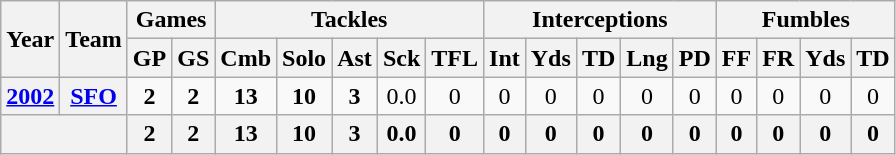<table class="wikitable" style="text-align:center">
<tr>
<th rowspan="2">Year</th>
<th rowspan="2">Team</th>
<th colspan="2">Games</th>
<th colspan="5">Tackles</th>
<th colspan="5">Interceptions</th>
<th colspan="4">Fumbles</th>
</tr>
<tr>
<th>GP</th>
<th>GS</th>
<th>Cmb</th>
<th>Solo</th>
<th>Ast</th>
<th>Sck</th>
<th>TFL</th>
<th>Int</th>
<th>Yds</th>
<th>TD</th>
<th>Lng</th>
<th>PD</th>
<th>FF</th>
<th>FR</th>
<th>Yds</th>
<th>TD</th>
</tr>
<tr>
<th><a href='#'>2002</a></th>
<th><a href='#'>SFO</a></th>
<td><strong>2</strong></td>
<td><strong>2</strong></td>
<td><strong>13</strong></td>
<td><strong>10</strong></td>
<td><strong>3</strong></td>
<td>0.0</td>
<td>0</td>
<td>0</td>
<td>0</td>
<td>0</td>
<td>0</td>
<td>0</td>
<td>0</td>
<td>0</td>
<td>0</td>
<td>0</td>
</tr>
<tr>
<th colspan="2"></th>
<th>2</th>
<th>2</th>
<th>13</th>
<th>10</th>
<th>3</th>
<th>0.0</th>
<th>0</th>
<th>0</th>
<th>0</th>
<th>0</th>
<th>0</th>
<th>0</th>
<th>0</th>
<th>0</th>
<th>0</th>
<th>0</th>
</tr>
</table>
